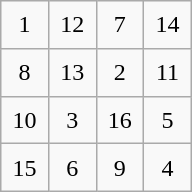<table class="wikitable" style="margin-left: auto; margin-right: auto; border: none; text-align:center; text-align:center; width:8em; height:8em; table-layout:fixed;">
<tr>
<td>1</td>
<td>12</td>
<td>7</td>
<td>14</td>
</tr>
<tr>
<td>8</td>
<td>13</td>
<td>2</td>
<td>11</td>
</tr>
<tr>
<td>10</td>
<td>3</td>
<td>16</td>
<td>5</td>
</tr>
<tr>
<td>15</td>
<td>6</td>
<td>9</td>
<td>4</td>
</tr>
</table>
